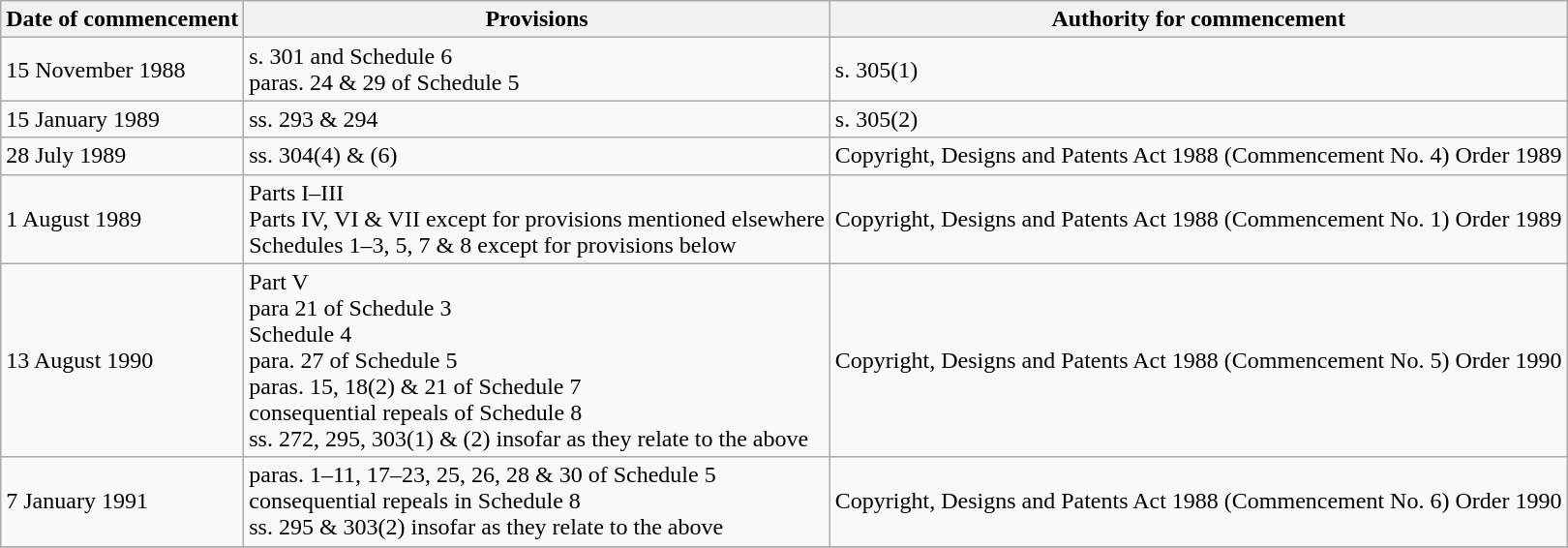<table class="wikitable">
<tr>
<th>Date of commencement</th>
<th>Provisions</th>
<th>Authority for commencement</th>
</tr>
<tr>
<td>15 November 1988</td>
<td>s. 301 and Schedule 6<br>paras. 24 & 29 of Schedule 5</td>
<td>s. 305(1)</td>
</tr>
<tr>
<td>15 January 1989</td>
<td>ss. 293 & 294</td>
<td>s. 305(2)</td>
</tr>
<tr>
<td>28 July 1989</td>
<td>ss. 304(4) & (6)</td>
<td>Copyright, Designs and Patents Act 1988 (Commencement No. 4) Order 1989</td>
</tr>
<tr>
<td>1 August 1989</td>
<td>Parts I–III<br>Parts IV, VI & VII except for provisions mentioned elsewhere<br>Schedules 1–3, 5, 7 & 8 except for provisions below</td>
<td>Copyright, Designs and Patents Act 1988 (Commencement No. 1) Order 1989</td>
</tr>
<tr>
<td>13 August 1990</td>
<td>Part V<br>para 21 of Schedule 3<br>Schedule 4<br>para. 27 of Schedule 5<br>paras. 15, 18(2) & 21 of Schedule 7<br>consequential repeals of Schedule 8<br>ss. 272, 295, 303(1) & (2) insofar as they relate to the above</td>
<td>Copyright, Designs and Patents Act 1988 (Commencement No. 5) Order 1990</td>
</tr>
<tr>
<td>7 January 1991</td>
<td>paras. 1–11, 17–23, 25, 26, 28 & 30 of Schedule 5<br>consequential repeals in Schedule 8<br>ss. 295 & 303(2) insofar as they relate to the above</td>
<td>Copyright, Designs and Patents Act 1988 (Commencement No. 6) Order 1990</td>
</tr>
<tr>
</tr>
</table>
